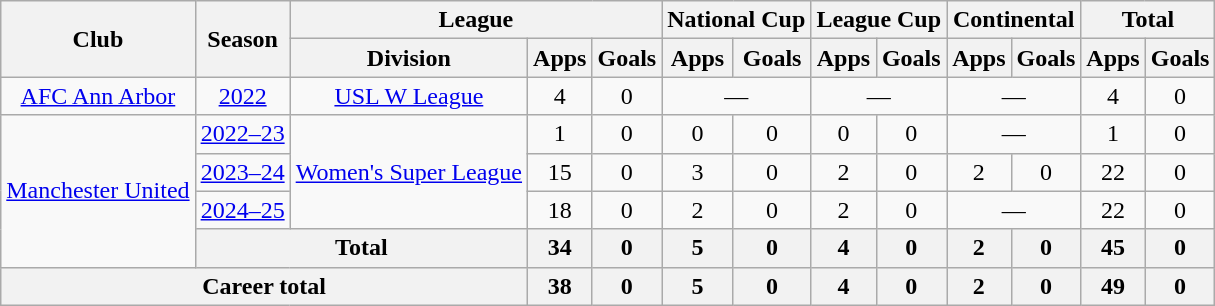<table class="wikitable" style="text-align: center;">
<tr>
<th rowspan="2">Club</th>
<th rowspan="2">Season</th>
<th colspan="3">League</th>
<th colspan="2">National Cup</th>
<th colspan="2">League Cup</th>
<th colspan="2">Continental</th>
<th colspan="2">Total</th>
</tr>
<tr>
<th>Division</th>
<th>Apps</th>
<th>Goals</th>
<th>Apps</th>
<th>Goals</th>
<th>Apps</th>
<th>Goals</th>
<th>Apps</th>
<th>Goals</th>
<th>Apps</th>
<th>Goals</th>
</tr>
<tr>
<td><a href='#'>AFC Ann Arbor</a></td>
<td><a href='#'>2022</a></td>
<td><a href='#'>USL W League</a></td>
<td>4</td>
<td>0</td>
<td colspan="2">—</td>
<td colspan="2">—</td>
<td colspan="2">—</td>
<td>4</td>
<td>0</td>
</tr>
<tr>
<td rowspan="4"><a href='#'>Manchester United</a></td>
<td><a href='#'>2022–23</a></td>
<td rowspan="3"><a href='#'>Women's Super League</a></td>
<td>1</td>
<td>0</td>
<td>0</td>
<td>0</td>
<td>0</td>
<td>0</td>
<td colspan="2">—</td>
<td>1</td>
<td>0</td>
</tr>
<tr>
<td><a href='#'>2023–24</a></td>
<td>15</td>
<td>0</td>
<td>3</td>
<td>0</td>
<td>2</td>
<td>0</td>
<td>2</td>
<td>0</td>
<td>22</td>
<td>0</td>
</tr>
<tr>
<td><a href='#'>2024–25</a></td>
<td>18</td>
<td>0</td>
<td>2</td>
<td>0</td>
<td>2</td>
<td>0</td>
<td colspan="2">—</td>
<td>22</td>
<td>0</td>
</tr>
<tr>
<th colspan="2">Total</th>
<th>34</th>
<th>0</th>
<th>5</th>
<th>0</th>
<th>4</th>
<th>0</th>
<th>2</th>
<th>0</th>
<th>45</th>
<th>0</th>
</tr>
<tr>
<th colspan="3">Career total</th>
<th>38</th>
<th>0</th>
<th>5</th>
<th>0</th>
<th>4</th>
<th>0</th>
<th>2</th>
<th>0</th>
<th>49</th>
<th>0</th>
</tr>
</table>
